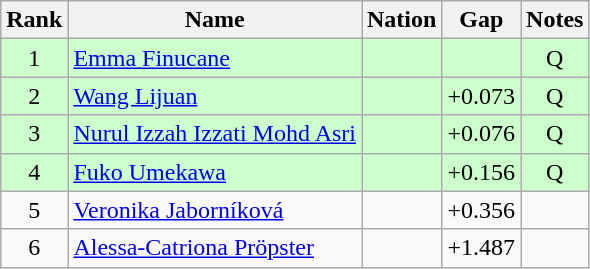<table class="wikitable sortable" style="text-align:center">
<tr>
<th>Rank</th>
<th>Name</th>
<th>Nation</th>
<th>Gap</th>
<th>Notes</th>
</tr>
<tr bgcolor=ccffcc>
<td>1</td>
<td align=left><a href='#'>Emma Finucane</a></td>
<td align=left></td>
<td></td>
<td>Q</td>
</tr>
<tr bgcolor=ccffcc>
<td>2</td>
<td align=left><a href='#'>Wang Lijuan</a></td>
<td align=left></td>
<td>+0.073</td>
<td>Q</td>
</tr>
<tr bgcolor=ccffcc>
<td>3</td>
<td align=left><a href='#'>Nurul Izzah Izzati Mohd Asri</a></td>
<td align=left></td>
<td>+0.076</td>
<td>Q</td>
</tr>
<tr bgcolor=ccffcc>
<td>4</td>
<td align=left><a href='#'>Fuko Umekawa</a></td>
<td align=left></td>
<td>+0.156</td>
<td>Q</td>
</tr>
<tr>
<td>5</td>
<td align=left><a href='#'>Veronika Jaborníková</a></td>
<td align=left></td>
<td>+0.356</td>
<td></td>
</tr>
<tr>
<td>6</td>
<td align=left><a href='#'>Alessa-Catriona Pröpster</a></td>
<td align=left></td>
<td>+1.487</td>
<td></td>
</tr>
</table>
